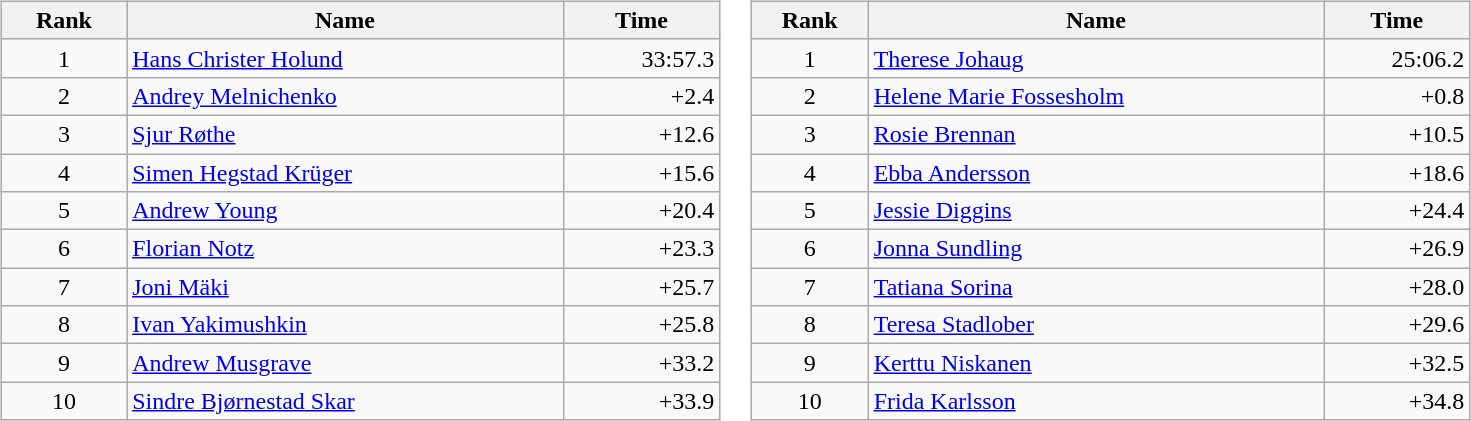<table border="0">
<tr>
<td valign="top"><br><table class="wikitable" style="width:30em;margin-bottom:0;">
<tr>
<th>Rank</th>
<th>Name</th>
<th>Time</th>
</tr>
<tr>
<td style="text-align:center;">1</td>
<td> <a href='#'>Hans Christer Holund</a></td>
<td align="right">33:57.3</td>
</tr>
<tr>
<td style="text-align:center;">2</td>
<td> <a href='#'>Andrey Melnichenko</a></td>
<td align="right">+2.4</td>
</tr>
<tr>
<td style="text-align:center;">3</td>
<td> <a href='#'>Sjur Røthe</a></td>
<td align="right">+12.6</td>
</tr>
<tr>
<td style="text-align:center;">4</td>
<td> <a href='#'>Simen Hegstad Krüger</a></td>
<td align="right">+15.6</td>
</tr>
<tr>
<td style="text-align:center;">5</td>
<td> <a href='#'>Andrew Young</a></td>
<td align="right">+20.4</td>
</tr>
<tr>
<td style="text-align:center;">6</td>
<td> <a href='#'>Florian Notz</a></td>
<td align="right">+23.3</td>
</tr>
<tr>
<td style="text-align:center;">7</td>
<td> <a href='#'>Joni Mäki</a></td>
<td align="right">+25.7</td>
</tr>
<tr>
<td style="text-align:center;">8</td>
<td> <a href='#'>Ivan Yakimushkin</a></td>
<td align="right">+25.8</td>
</tr>
<tr>
<td style="text-align:center;">9</td>
<td> <a href='#'>Andrew Musgrave</a></td>
<td align="right">+33.2</td>
</tr>
<tr>
<td style="text-align:center;">10</td>
<td> <a href='#'>Sindre Bjørnestad Skar</a></td>
<td align="right">+33.9</td>
</tr>
</table>
</td>
<td valign="top"><br><table class="wikitable" style="width:30em;margin-bottom:0;">
<tr>
<th>Rank</th>
<th>Name</th>
<th>Time</th>
</tr>
<tr>
<td style="text-align:center;">1</td>
<td> <a href='#'>Therese Johaug</a></td>
<td align="right">25:06.2</td>
</tr>
<tr>
<td style="text-align:center;">2</td>
<td> <a href='#'>Helene Marie Fossesholm</a></td>
<td align="right">+0.8</td>
</tr>
<tr>
<td style="text-align:center;">3</td>
<td> <a href='#'>Rosie Brennan</a></td>
<td align="right">+10.5</td>
</tr>
<tr>
<td style="text-align:center;">4</td>
<td> <a href='#'>Ebba Andersson</a></td>
<td align="right">+18.6</td>
</tr>
<tr>
<td style="text-align:center;">5</td>
<td> <a href='#'>Jessie Diggins</a></td>
<td align="right">+24.4</td>
</tr>
<tr>
<td style="text-align:center;">6</td>
<td> <a href='#'>Jonna Sundling</a></td>
<td align="right">+26.9</td>
</tr>
<tr>
<td style="text-align:center;">7</td>
<td> <a href='#'>Tatiana Sorina</a></td>
<td align="right">+28.0</td>
</tr>
<tr>
<td style="text-align:center;">8</td>
<td> <a href='#'>Teresa Stadlober</a></td>
<td align="right">+29.6</td>
</tr>
<tr>
<td style="text-align:center;">9</td>
<td> <a href='#'>Kerttu Niskanen</a></td>
<td align="right">+32.5</td>
</tr>
<tr>
<td style="text-align:center;">10</td>
<td> <a href='#'>Frida Karlsson</a></td>
<td align="right">+34.8</td>
</tr>
</table>
</td>
</tr>
</table>
